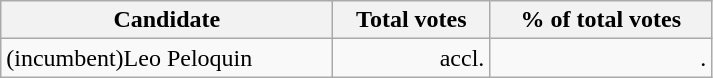<table class="wikitable" width="475">
<tr>
<th align="left">Candidate</th>
<th align="right">Total votes</th>
<th align="right">% of total votes</th>
</tr>
<tr>
<td align="left">(incumbent)Leo Peloquin</td>
<td align="right">accl.</td>
<td align="right">.</td>
</tr>
</table>
